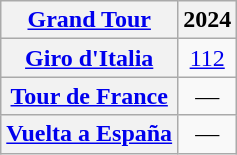<table class="wikitable plainrowheaders">
<tr>
<th scope="col"><a href='#'>Grand Tour</a></th>
<th scope="col">2024</th>
</tr>
<tr style="text-align:center;">
<th scope="row"> <a href='#'>Giro d'Italia</a></th>
<td><a href='#'>112</a></td>
</tr>
<tr style="text-align:center;">
<th scope="row"> <a href='#'>Tour de France</a></th>
<td>—</td>
</tr>
<tr style="text-align:center;">
<th scope="row"> <a href='#'>Vuelta a España</a></th>
<td>—</td>
</tr>
</table>
